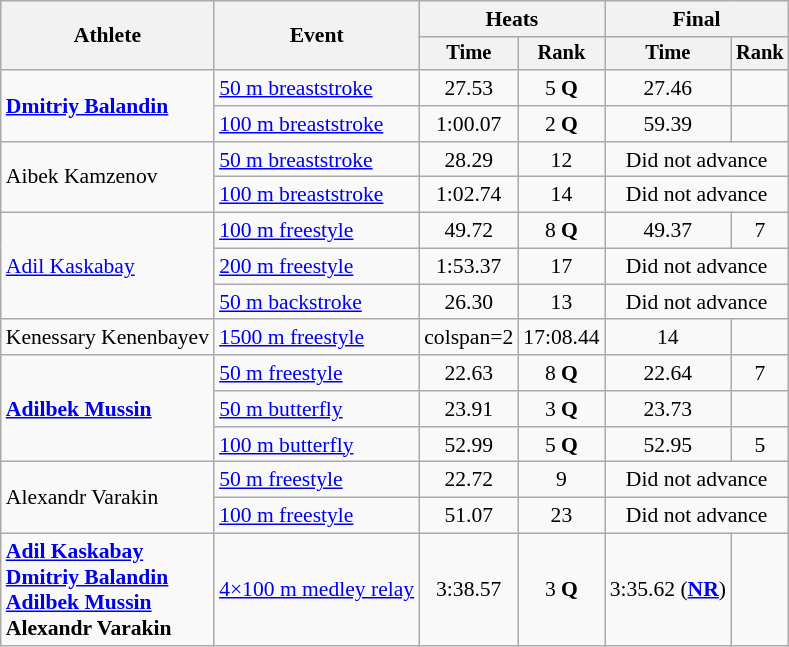<table class=wikitable style=font-size:90%;text-align:center>
<tr>
<th rowspan="2">Athlete</th>
<th rowspan="2">Event</th>
<th colspan="2">Heats</th>
<th colspan="2">Final</th>
</tr>
<tr style="font-size:95%">
<th>Time</th>
<th>Rank</th>
<th>Time</th>
<th>Rank</th>
</tr>
<tr>
<td align=left rowspan=2><strong><a href='#'>Dmitriy Balandin</a></strong></td>
<td align=left><a href='#'>50 m breaststroke</a></td>
<td>27.53</td>
<td>5 <strong>Q</strong></td>
<td>27.46</td>
<td></td>
</tr>
<tr>
<td align=left><a href='#'>100 m breaststroke</a></td>
<td>1:00.07</td>
<td>2 <strong>Q</strong></td>
<td>59.39</td>
<td></td>
</tr>
<tr>
<td align=left rowspan=2>Aibek Kamzenov</td>
<td align=left><a href='#'>50 m breaststroke</a></td>
<td>28.29</td>
<td>12</td>
<td colspan=2>Did not advance</td>
</tr>
<tr>
<td align=left><a href='#'>100 m breaststroke</a></td>
<td>1:02.74</td>
<td>14</td>
<td colspan=2>Did not advance</td>
</tr>
<tr>
<td align=left rowspan=3><a href='#'>Adil Kaskabay</a></td>
<td align=left><a href='#'>100 m freestyle</a></td>
<td>49.72</td>
<td>8 <strong>Q</strong></td>
<td>49.37</td>
<td>7</td>
</tr>
<tr>
<td align=left><a href='#'>200 m freestyle</a></td>
<td>1:53.37</td>
<td>17</td>
<td colspan=2>Did not advance</td>
</tr>
<tr>
<td align=left><a href='#'>50 m backstroke</a></td>
<td>26.30</td>
<td>13</td>
<td colspan=2>Did not advance</td>
</tr>
<tr>
<td align=left>Kenessary Kenenbayev️</td>
<td align=left><a href='#'>1500 m freestyle</a></td>
<td>colspan=2 </td>
<td>17:08.44</td>
<td>14</td>
</tr>
<tr>
<td align=left rowspan=3><strong><a href='#'>Adilbek Mussin</a></strong></td>
<td align=left><a href='#'>50 m freestyle</a></td>
<td>22.63</td>
<td>8 <strong>Q</strong></td>
<td>22.64</td>
<td>7</td>
</tr>
<tr>
<td align=left><a href='#'>50 m butterfly</a></td>
<td>23.91</td>
<td>3 <strong>Q</strong></td>
<td>23.73</td>
<td></td>
</tr>
<tr>
<td align=left><a href='#'>100 m butterfly</a></td>
<td>52.99</td>
<td>5 <strong>Q</strong></td>
<td>52.95</td>
<td>5</td>
</tr>
<tr>
<td align=left rowspan=2>Alexandr Varakin</td>
<td align=left><a href='#'>50 m freestyle</a></td>
<td>22.72</td>
<td>9</td>
<td colspan=2>Did not advance</td>
</tr>
<tr>
<td align=left><a href='#'>100 m freestyle</a></td>
<td>51.07</td>
<td>23</td>
<td colspan=2>Did not advance</td>
</tr>
<tr>
<td align=left><strong><a href='#'>Adil Kaskabay</a><br><a href='#'>Dmitriy Balandin</a><br><a href='#'>Adilbek Mussin</a><br>Alexandr Varakin</strong></td>
<td align=left><a href='#'>4×100 m medley relay</a></td>
<td>3:38.57</td>
<td>3 <strong>Q</strong></td>
<td>3:35.62 (<strong><a href='#'>NR</a></strong>)</td>
<td></td>
</tr>
</table>
